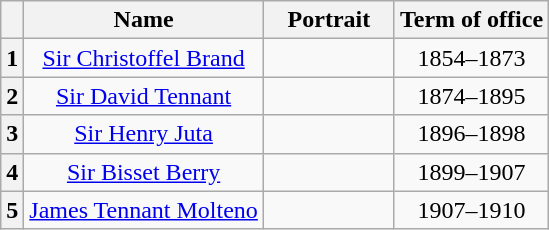<table class="wikitable" style="text-align:center;">
<tr>
<th></th>
<th>Name<br></th>
<th style="width:80px;">Portrait</th>
<th>Term of office</th>
</tr>
<tr>
<th>1</th>
<td><a href='#'>Sir Christoffel Brand</a><br></td>
<td></td>
<td>1854–1873</td>
</tr>
<tr>
<th>2</th>
<td><a href='#'>Sir David Tennant</a><br></td>
<td></td>
<td>1874–1895</td>
</tr>
<tr>
<th>3</th>
<td><a href='#'>Sir Henry Juta</a><br></td>
<td></td>
<td>1896–1898</td>
</tr>
<tr>
<th>4</th>
<td><a href='#'>Sir Bisset Berry</a><br></td>
<td></td>
<td>1899–1907</td>
</tr>
<tr>
<th>5</th>
<td><a href='#'>James Tennant Molteno</a><br></td>
<td></td>
<td>1907–1910</td>
</tr>
</table>
